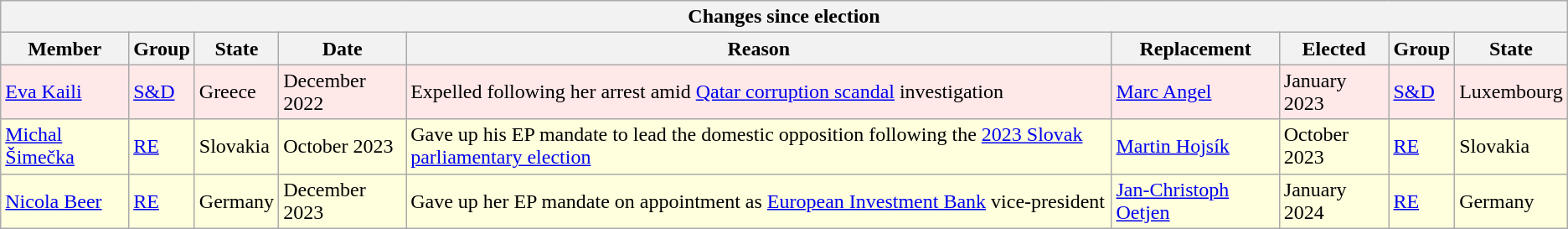<table class="wikitable">
<tr>
<th colspan=9>Changes since election</th>
</tr>
<tr>
<th>Member</th>
<th>Group</th>
<th>State</th>
<th>Date</th>
<th>Reason</th>
<th>Replacement</th>
<th>Elected</th>
<th>Group</th>
<th>State</th>
</tr>
<tr style="background: #FFE8E8">
<td><a href='#'>Eva Kaili</a></td>
<td><a href='#'>S&D</a></td>
<td> Greece</td>
<td>December 2022</td>
<td>Expelled following her arrest amid <a href='#'>Qatar corruption scandal</a> investigation</td>
<td - style="background: #FFE8E8"><a href='#'>Marc Angel</a></td>
<td bgcolor="#FFE8E8">January 2023</td>
<td bgcolor="#FFE8E8" -><a href='#'>S&D</a></td>
<td bgcolor="#FFE8E8" -> Luxembourg</td>
</tr>
<tr style="background: #FFFFDD">
<td><a href='#'>Michal Šimečka</a></td>
<td><a href='#'>RE</a></td>
<td> Slovakia</td>
<td>October 2023</td>
<td>Gave up his EP mandate to lead the domestic opposition following the <a href='#'>2023 Slovak parliamentary election</a></td>
<td - style="background: "#FFFFDD"><a href='#'>Martin Hojsík</a></td>
<td bgcolor="#FFFFDD">October 2023</td>
<td bgcolor="#FFFFDD" -><a href='#'>RE</a></td>
<td bgcolor="#FFFFDD" -> Slovakia</td>
</tr>
<tr style="background: #FFFFDD">
<td><a href='#'>Nicola Beer</a></td>
<td><a href='#'>RE</a></td>
<td> Germany</td>
<td>December 2023</td>
<td>Gave up her EP mandate on appointment as <a href='#'>European Investment Bank</a> vice-president</td>
<td - style="background: "#FFFFDD"><a href='#'>Jan-Christoph Oetjen</a></td>
<td bgcolor="#FFFFDD">January 2024</td>
<td bgcolor="#FFFFDD" -><a href='#'>RE</a></td>
<td bgcolor="#FFFFDD" -> Germany</td>
</tr>
</table>
